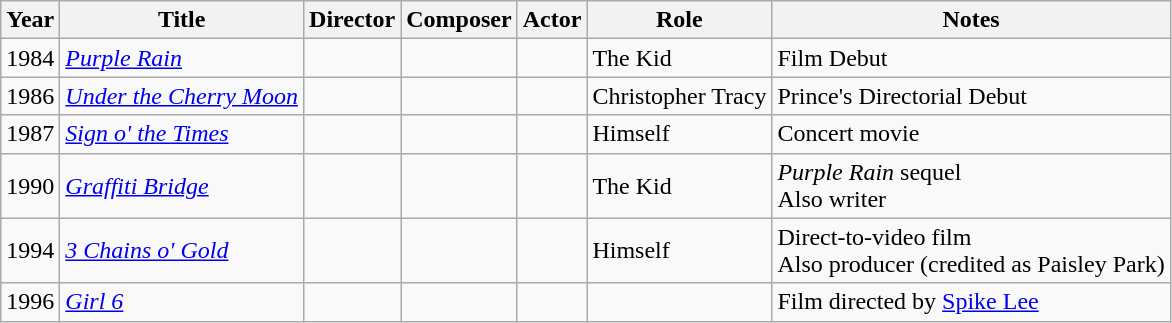<table class="wikitable sortable">
<tr>
<th>Year</th>
<th>Title</th>
<th>Director</th>
<th>Composer</th>
<th>Actor</th>
<th>Role</th>
<th>Notes</th>
</tr>
<tr>
<td align="center">1984</td>
<td><em><a href='#'>Purple Rain</a></em></td>
<td></td>
<td></td>
<td></td>
<td>The Kid</td>
<td>Film Debut</td>
</tr>
<tr>
<td align="center">1986</td>
<td><em><a href='#'>Under the Cherry Moon</a></em></td>
<td></td>
<td></td>
<td></td>
<td>Christopher Tracy</td>
<td>Prince's Directorial Debut</td>
</tr>
<tr>
<td align="center">1987</td>
<td><em><a href='#'>Sign o' the Times</a></em></td>
<td></td>
<td></td>
<td></td>
<td>Himself</td>
<td>Concert movie</td>
</tr>
<tr>
<td align="center">1990</td>
<td><em><a href='#'>Graffiti Bridge</a></em></td>
<td></td>
<td></td>
<td></td>
<td>The Kid</td>
<td><em>Purple Rain</em> sequel<br>Also writer</td>
</tr>
<tr>
<td align="center">1994</td>
<td><em><a href='#'>3 Chains o' Gold</a></em></td>
<td></td>
<td></td>
<td></td>
<td>Himself</td>
<td>Direct-to-video film<br>Also producer (credited as Paisley Park)</td>
</tr>
<tr>
<td align="center">1996</td>
<td><em><a href='#'>Girl 6</a></em></td>
<td></td>
<td></td>
<td></td>
<td></td>
<td>Film directed by <a href='#'>Spike Lee</a></td>
</tr>
</table>
